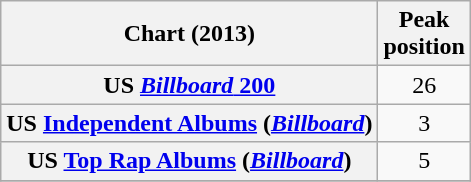<table class="wikitable sortable plainrowheaders" style="text-align:center;">
<tr>
<th scope="col">Chart (2013)</th>
<th scope="col">Peak<br>position</th>
</tr>
<tr>
<th scope="row">US <a href='#'><em>Billboard</em> 200</a></th>
<td>26</td>
</tr>
<tr>
<th scope="row">US <a href='#'>Independent Albums</a> (<a href='#'><em>Billboard</em></a>)</th>
<td>3</td>
</tr>
<tr>
<th scope="row">US <a href='#'>Top Rap Albums</a> (<a href='#'><em>Billboard</em></a>)</th>
<td>5</td>
</tr>
<tr>
</tr>
</table>
